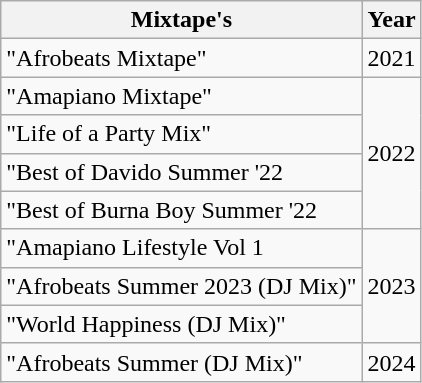<table class="wikitable">
<tr>
<th>Mixtape's</th>
<th>Year</th>
</tr>
<tr>
<td>"Afrobeats Mixtape"</td>
<td>2021</td>
</tr>
<tr>
<td>"Amapiano Mixtape"</td>
<td rowspan="4">2022</td>
</tr>
<tr>
<td>"Life of a Party Mix"</td>
</tr>
<tr>
<td>"Best of Davido Summer '22</td>
</tr>
<tr>
<td>"Best of Burna Boy Summer '22</td>
</tr>
<tr>
<td>"Amapiano Lifestyle Vol 1</td>
<td rowspan="3">2023</td>
</tr>
<tr>
<td>"Afrobeats Summer 2023 (DJ Mix)"</td>
</tr>
<tr>
<td>"World Happiness (DJ Mix)"</td>
</tr>
<tr>
<td>"Afrobeats Summer (DJ Mix)"</td>
<td>2024</td>
</tr>
</table>
